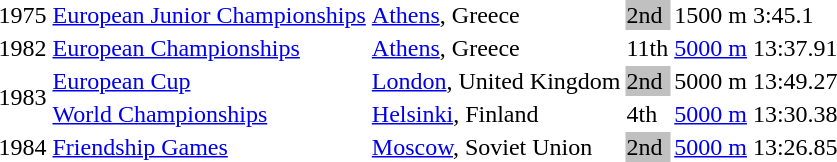<table>
<tr>
<td>1975</td>
<td><a href='#'>European Junior Championships</a></td>
<td><a href='#'>Athens</a>, Greece</td>
<td bgcolor=silver>2nd</td>
<td>1500 m</td>
<td>3:45.1</td>
</tr>
<tr>
<td>1982</td>
<td><a href='#'>European Championships</a></td>
<td><a href='#'>Athens</a>, Greece</td>
<td>11th</td>
<td><a href='#'>5000 m</a></td>
<td>13:37.91</td>
</tr>
<tr>
<td rowspan=2>1983</td>
<td><a href='#'>European Cup</a></td>
<td><a href='#'>London</a>, United Kingdom</td>
<td bgcolor=silver>2nd</td>
<td>5000 m</td>
<td>13:49.27</td>
</tr>
<tr>
<td><a href='#'>World Championships</a></td>
<td><a href='#'>Helsinki</a>, Finland</td>
<td>4th</td>
<td><a href='#'>5000 m</a></td>
<td>13:30.38</td>
</tr>
<tr>
<td>1984</td>
<td><a href='#'>Friendship Games</a></td>
<td><a href='#'>Moscow</a>, Soviet Union</td>
<td bgcolor=silver>2nd</td>
<td><a href='#'>5000 m</a></td>
<td>13:26.85</td>
</tr>
</table>
